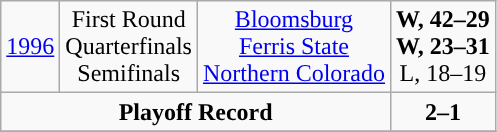<table class="wikitable" style="text-align:center">
<tr align="center">
<td><a href='#'>1996</a></td>
<td>First Round<br>Quarterfinals<br>Semifinals</td>
<td><a href='#'>Bloomsburg</a><br><a href='#'>Ferris State</a><br><a href='#'>Northern Colorado</a></td>
<td><strong>W, 42–29</strong><br><strong>W, 23–31</strong><br>L, 18–19</td>
</tr>
<tr>
<td colspan=3><strong>Playoff Record</strong></td>
<td colspan=2><strong>2–1</strong></td>
</tr>
<tr>
</tr>
</table>
